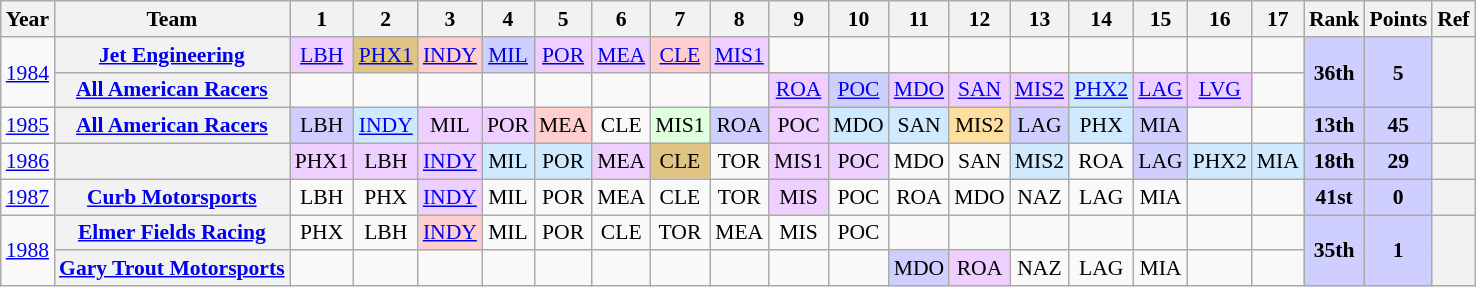<table class="wikitable" style="text-align:center; font-size:90%">
<tr>
<th>Year</th>
<th>Team</th>
<th>1</th>
<th>2</th>
<th>3</th>
<th>4</th>
<th>5</th>
<th>6</th>
<th>7</th>
<th>8</th>
<th>9</th>
<th>10</th>
<th>11</th>
<th>12</th>
<th>13</th>
<th>14</th>
<th>15</th>
<th>16</th>
<th>17</th>
<th>Rank</th>
<th>Points</th>
<th>Ref</th>
</tr>
<tr>
<td rowspan="2"><a href='#'>1984</a></td>
<th><a href='#'>Jet Engineering</a></th>
<td style="background:#EFCFFF;"><a href='#'>LBH</a><br></td>
<td style="background:#DFC484;"><a href='#'>PHX1</a><br></td>
<td style="background:#FFCFCF;"><a href='#'>INDY</a><br></td>
<td style="background:#CFCFFF;"><a href='#'>MIL</a><br></td>
<td style="background:#EFCFFF;"><a href='#'>POR</a><br></td>
<td style="background:#EFCFFF;"><a href='#'>MEA</a><br></td>
<td style="background:#FFCFCF;"><a href='#'>CLE</a><br></td>
<td style="background:#EFCFFF;"><a href='#'>MIS1</a><br></td>
<td></td>
<td></td>
<td></td>
<td></td>
<td></td>
<td></td>
<td></td>
<td></td>
<td></td>
<td rowspan="2" style="background:#CFCFFF;"><strong>36th</strong></td>
<td rowspan="2" style="background:#CFCFFF;"><strong>5</strong></td>
<th rowspan="2"></th>
</tr>
<tr>
<th><a href='#'>All American Racers</a></th>
<td></td>
<td></td>
<td></td>
<td></td>
<td></td>
<td></td>
<td></td>
<td></td>
<td style="background:#EFCFFF;"><a href='#'>ROA</a><br></td>
<td style="background:#CFCFFF;"><a href='#'>POC</a><br></td>
<td style="background:#EFCFFF;"><a href='#'>MDO</a><br></td>
<td style="background:#EFCFFF;"><a href='#'>SAN</a><br></td>
<td style="background:#EFCFFF;"><a href='#'>MIS2</a><br></td>
<td style="background:#CFEAFF;"><a href='#'>PHX2</a><br></td>
<td style="background:#EFCFFF;"><a href='#'>LAG</a><br></td>
<td style="background:#EFCFFF;"><a href='#'>LVG</a><br></td>
<td></td>
</tr>
<tr>
<td><a href='#'>1985</a></td>
<th><a href='#'>All American Racers</a></th>
<td style="background:#CFCFFF;">LBH<br></td>
<td style="background:#CFEAFF;"><a href='#'>INDY</a><br></td>
<td style="background:#EFCFFF;">MIL<br></td>
<td style="background:#EFCFFF;">POR<br></td>
<td style="background:#FFCFCF;">MEA<br></td>
<td>CLE</td>
<td style="background:#DFFFDF;">MIS1<br></td>
<td style="background:#CFCFFF;">ROA<br></td>
<td style="background:#EFCFFF;">POC<br></td>
<td style="background:#CFEAFF;">MDO<br></td>
<td style="background:#CFEAFF;">SAN<br></td>
<td style="background:#FFDF9F;">MIS2<br></td>
<td style="background:#CFCFFF;">LAG<br></td>
<td style="background:#CFEAFF;">PHX<br></td>
<td style="background:#CFCFFF;">MIA<br></td>
<td></td>
<td></td>
<td style="background:#CFCFFF;"><strong>13th</strong></td>
<td style="background:#CFCFFF;"><strong>45</strong></td>
<th></th>
</tr>
<tr>
<td><a href='#'>1986</a></td>
<th></th>
<td style="background:#EFCFFF;">PHX1<br></td>
<td style="background:#EFCFFF;">LBH<br></td>
<td style="background:#EFCFFF;"><a href='#'>INDY</a><br></td>
<td style="background:#CFEAFF;">MIL<br></td>
<td style="background:#CFEAFF;">POR<br></td>
<td style="background:#EFCFFF;">MEA<br></td>
<td style="background:#DFC484;">CLE<br></td>
<td>TOR</td>
<td style="background:#EFCFFF;">MIS1<br></td>
<td style="background:#EFCFFF;">POC<br></td>
<td>MDO</td>
<td>SAN</td>
<td style="background:#CFEAFF;">MIS2<br></td>
<td>ROA</td>
<td style="background:#CFCFFF;">LAG<br></td>
<td style="background:#CFEAFF;">PHX2<br></td>
<td style="background:#CFEAFF;">MIA<br></td>
<td style="background:#CFCFFF;"><strong>18th</strong></td>
<td style="background:#CFCFFF;"><strong>29</strong></td>
<th></th>
</tr>
<tr>
<td><a href='#'>1987</a></td>
<th><a href='#'>Curb Motorsports</a></th>
<td>LBH</td>
<td>PHX</td>
<td style="background:#EFCFFF;"><a href='#'>INDY</a><br></td>
<td>MIL</td>
<td>POR</td>
<td>MEA</td>
<td>CLE</td>
<td>TOR</td>
<td style="background:#EFCFFF;">MIS<br></td>
<td>POC</td>
<td>ROA</td>
<td>MDO</td>
<td>NAZ</td>
<td>LAG</td>
<td>MIA</td>
<td></td>
<td></td>
<td style="background:#CFCFFF;"><strong>41st</strong></td>
<td style="background:#CFCFFF;"><strong>0</strong></td>
<th></th>
</tr>
<tr>
<td rowspan=2><a href='#'>1988</a></td>
<th><a href='#'>Elmer Fields Racing</a></th>
<td>PHX</td>
<td>LBH</td>
<td style="background:#FFCFCF;"><a href='#'>INDY</a><br></td>
<td>MIL</td>
<td>POR</td>
<td>CLE</td>
<td>TOR</td>
<td>MEA</td>
<td>MIS</td>
<td>POC</td>
<td></td>
<td></td>
<td></td>
<td></td>
<td></td>
<td></td>
<td></td>
<td rowspan=2 style="background:#CFCFFF;"><strong>35th</strong></td>
<td rowspan=2 style="background:#CFCFFF;"><strong>1</strong></td>
<th rowspan=2></th>
</tr>
<tr>
<th><a href='#'>Gary Trout Motorsports</a></th>
<td></td>
<td></td>
<td></td>
<td></td>
<td></td>
<td></td>
<td></td>
<td></td>
<td></td>
<td></td>
<td style="background:#CFCFFF;">MDO<br></td>
<td style="background:#EFCFFF;">ROA<br></td>
<td>NAZ</td>
<td>LAG</td>
<td>MIA</td>
<td></td>
<td></td>
</tr>
</table>
